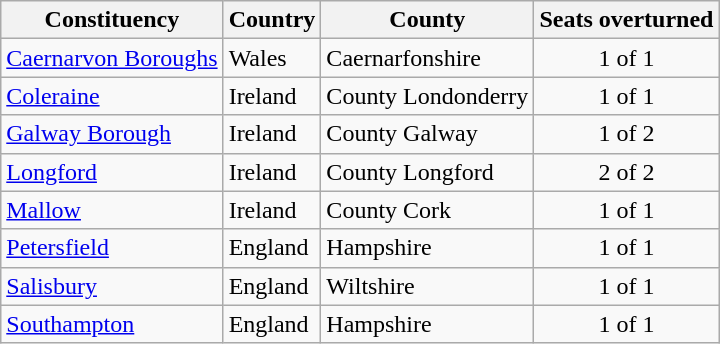<table class="wikitable">
<tr>
<th>Constituency</th>
<th>Country</th>
<th>County</th>
<th>Seats overturned</th>
</tr>
<tr>
<td><a href='#'>Caernarvon Boroughs</a></td>
<td>Wales</td>
<td>Caernarfonshire</td>
<td align="center">1 of 1 </td>
</tr>
<tr>
<td><a href='#'>Coleraine</a></td>
<td>Ireland</td>
<td>County Londonderry</td>
<td align="center">1 of 1 </td>
</tr>
<tr>
<td><a href='#'>Galway Borough</a></td>
<td>Ireland</td>
<td>County Galway</td>
<td align="center">1 of 2 </td>
</tr>
<tr>
<td><a href='#'>Longford</a></td>
<td>Ireland</td>
<td>County Longford</td>
<td align="center">2 of 2 </td>
</tr>
<tr>
<td><a href='#'>Mallow</a></td>
<td>Ireland</td>
<td>County Cork</td>
<td align="center">1 of 1 </td>
</tr>
<tr>
<td><a href='#'>Petersfield</a></td>
<td>England</td>
<td>Hampshire</td>
<td align="center">1 of 1 </td>
</tr>
<tr>
<td><a href='#'>Salisbury</a></td>
<td>England</td>
<td>Wiltshire</td>
<td align="center">1 of 1 </td>
</tr>
<tr>
<td><a href='#'>Southampton</a></td>
<td>England</td>
<td>Hampshire</td>
<td align="center">1 of 1 </td>
</tr>
</table>
